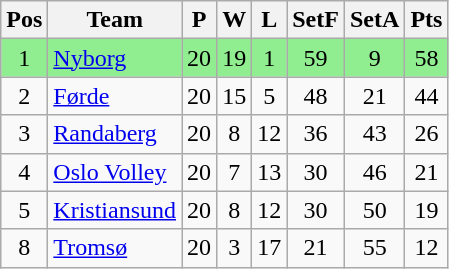<table class="wikitable sortable" style="text-align: center;">
<tr>
<th>Pos</th>
<th>Team</th>
<th>P</th>
<th>W</th>
<th>L</th>
<th>SetF</th>
<th>SetA</th>
<th>Pts</th>
</tr>
<tr style="background:#90EE90;">
<td>1</td>
<td align="left"><a href='#'>Nyborg</a></td>
<td>20</td>
<td>19</td>
<td>1</td>
<td>59</td>
<td>9</td>
<td>58</td>
</tr>
<tr>
<td>2</td>
<td align="left"><a href='#'>Førde</a></td>
<td>20</td>
<td>15</td>
<td>5</td>
<td>48</td>
<td>21</td>
<td>44</td>
</tr>
<tr>
<td>3</td>
<td align="left"><a href='#'>Randaberg</a></td>
<td>20</td>
<td>8</td>
<td>12</td>
<td>36</td>
<td>43</td>
<td>26</td>
</tr>
<tr>
<td>4</td>
<td align="left"><a href='#'>Oslo Volley</a></td>
<td>20</td>
<td>7</td>
<td>13</td>
<td>30</td>
<td>46</td>
<td>21</td>
</tr>
<tr>
<td>5</td>
<td align="left"><a href='#'>Kristiansund</a></td>
<td>20</td>
<td>8</td>
<td>12</td>
<td>30</td>
<td>50</td>
<td>19</td>
</tr>
<tr>
<td>8</td>
<td align="left"><a href='#'>Tromsø</a></td>
<td>20</td>
<td>3</td>
<td>17</td>
<td>21</td>
<td>55</td>
<td>12</td>
</tr>
</table>
